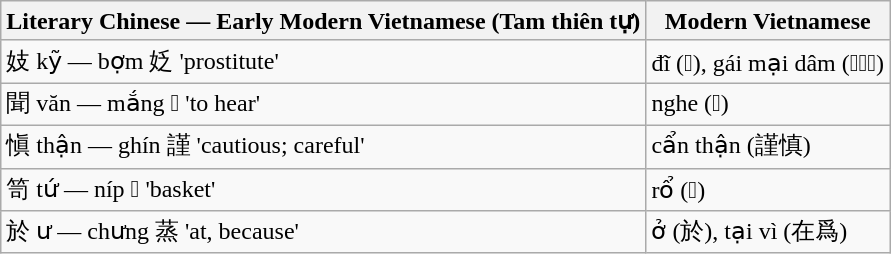<table class="wikitable">
<tr>
<th>Literary Chinese — Early Modern Vietnamese (Tam thiên tự)</th>
<th>Modern Vietnamese</th>
</tr>
<tr>
<td>妓 kỹ — bợm 姂 'prostitute'</td>
<td>đĩ (𡞖), gái mại dâm (𡛔賣淫)</td>
</tr>
<tr>
<td>聞 văn — mắng 𠻵 'to hear'</td>
<td>nghe (𦖑)</td>
</tr>
<tr>
<td>愼 thận — ghín 謹 'cautious; careful'</td>
<td>cẩn thận (謹慎)</td>
</tr>
<tr>
<td>笥 tứ — níp 𥸓 'basket'</td>
<td>rổ (𥯇)</td>
</tr>
<tr>
<td>於 ư — chưng 蒸 'at, because'</td>
<td>ở (於), tại vì (在爲)</td>
</tr>
</table>
